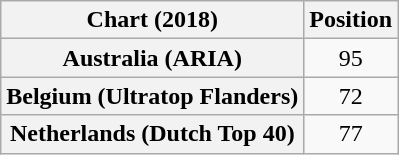<table class="wikitable plainrowheaders" style="text-align:center">
<tr>
<th scope="col">Chart (2018)</th>
<th scope="col">Position</th>
</tr>
<tr>
<th scope="row">Australia (ARIA)</th>
<td>95</td>
</tr>
<tr>
<th scope="row">Belgium (Ultratop Flanders)</th>
<td>72</td>
</tr>
<tr>
<th scope="row">Netherlands (Dutch Top 40)</th>
<td>77</td>
</tr>
</table>
